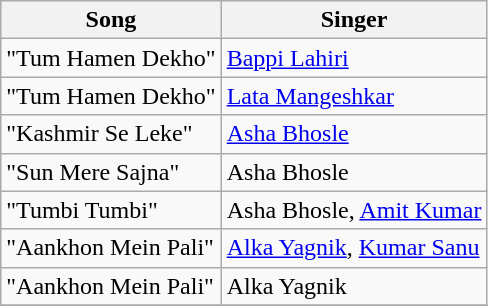<table class="wikitable">
<tr>
<th>Song</th>
<th>Singer</th>
</tr>
<tr>
<td>"Tum Hamen Dekho"</td>
<td><a href='#'>Bappi Lahiri</a></td>
</tr>
<tr>
<td>"Tum Hamen Dekho"</td>
<td><a href='#'>Lata Mangeshkar</a></td>
</tr>
<tr>
<td>"Kashmir Se Leke"</td>
<td><a href='#'>Asha Bhosle</a></td>
</tr>
<tr>
<td>"Sun Mere Sajna"</td>
<td>Asha Bhosle</td>
</tr>
<tr>
<td>"Tumbi Tumbi"</td>
<td>Asha Bhosle, <a href='#'>Amit Kumar</a></td>
</tr>
<tr>
<td>"Aankhon Mein Pali"</td>
<td><a href='#'>Alka Yagnik</a>, <a href='#'>Kumar Sanu</a></td>
</tr>
<tr>
<td>"Aankhon Mein Pali"</td>
<td>Alka Yagnik</td>
</tr>
<tr>
</tr>
</table>
